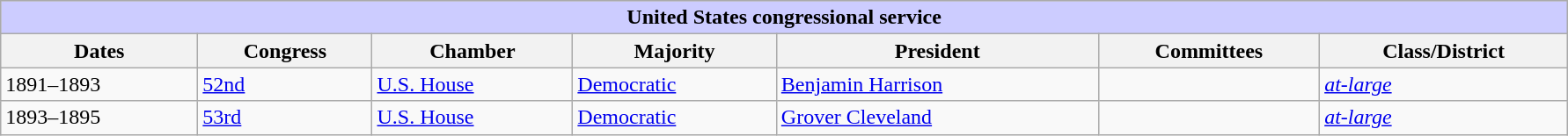<table class=wikitable style="width: 94%" style="text-align: center;" align="center">
<tr bgcolor=#cccccc>
<th colspan=7 style="background: #ccccff;">United States congressional service</th>
</tr>
<tr>
<th><strong>Dates</strong></th>
<th><strong>Congress</strong></th>
<th><strong>Chamber</strong></th>
<th><strong>Majority</strong></th>
<th><strong>President</strong></th>
<th><strong>Committees</strong></th>
<th><strong>Class/District</strong></th>
</tr>
<tr>
<td>1891–1893</td>
<td><a href='#'>52nd</a></td>
<td><a href='#'>U.S. House</a></td>
<td><a href='#'>Democratic</a></td>
<td><a href='#'>Benjamin Harrison</a></td>
<td></td>
<td><a href='#'><em>at-large</em></a></td>
</tr>
<tr>
<td>1893–1895</td>
<td><a href='#'>53rd</a></td>
<td><a href='#'>U.S. House</a></td>
<td><a href='#'>Democratic</a></td>
<td><a href='#'>Grover Cleveland</a></td>
<td></td>
<td><a href='#'><em>at-large</em></a></td>
</tr>
</table>
